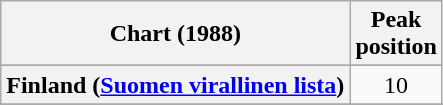<table class="wikitable sortable plainrowheaders" style="text-align:center">
<tr>
<th scope="col">Chart (1988)</th>
<th scope="col">Peak<br>position</th>
</tr>
<tr>
</tr>
<tr>
<th scope="row">Finland (<a href='#'>Suomen virallinen lista</a>)</th>
<td>10</td>
</tr>
<tr>
</tr>
<tr>
</tr>
<tr>
</tr>
<tr>
</tr>
<tr>
</tr>
<tr>
</tr>
</table>
